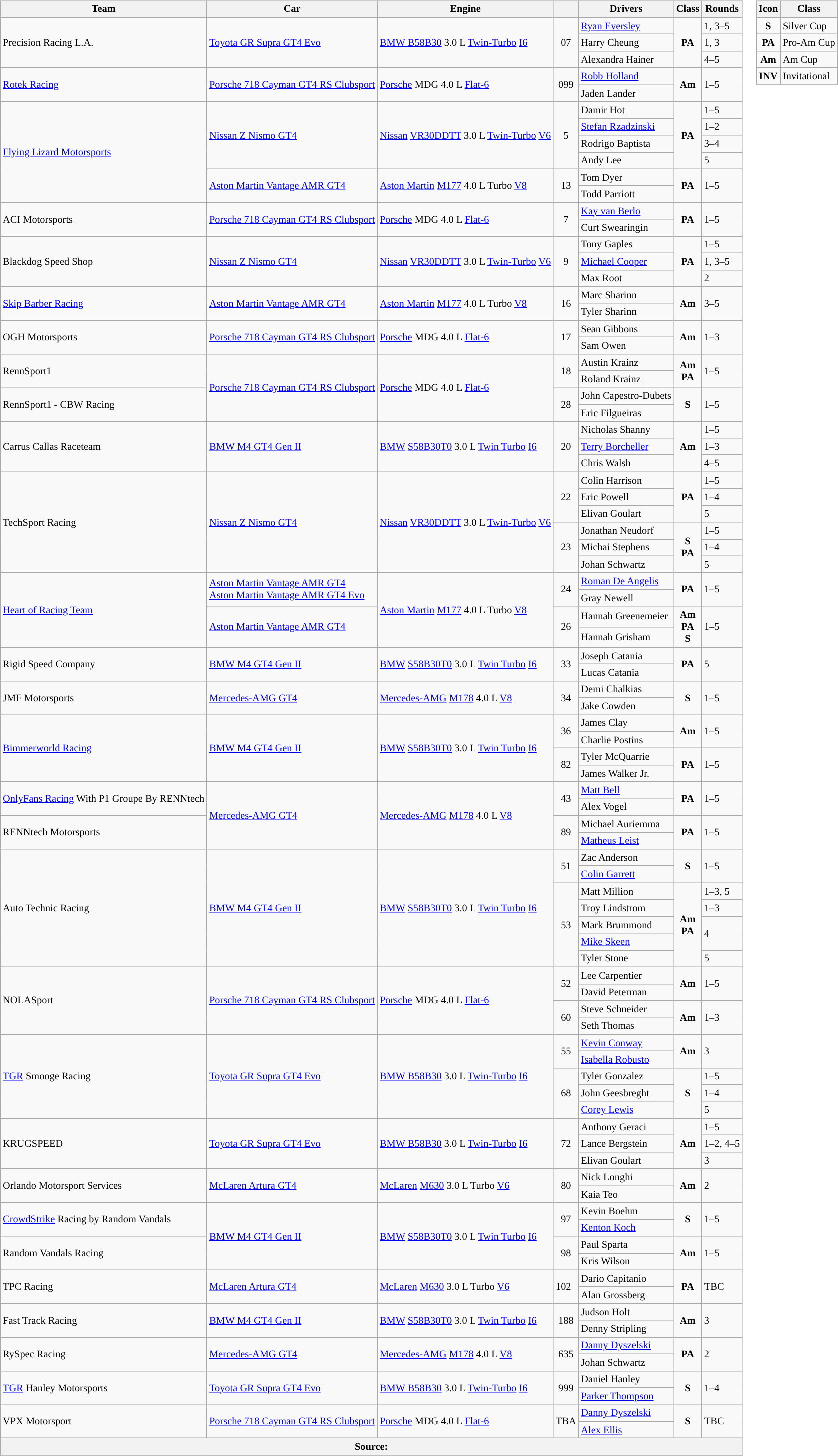<table>
<tr>
<td><br><table class="wikitable" style="font-size:85%;">
<tr>
<th>Team</th>
<th>Car</th>
<th>Engine</th>
<th></th>
<th>Drivers</th>
<th>Class</th>
<th>Rounds</th>
</tr>
<tr>
<td rowspan="3"> Precision Racing L.A.</td>
<td rowspan="3"><a href='#'>Toyota GR Supra GT4 Evo</a></td>
<td rowspan="3"><a href='#'>BMW B58B30</a> 3.0 L <a href='#'>Twin-Turbo</a> <a href='#'>I6</a></td>
<td rowspan="3" align="center">07</td>
<td> <a href='#'>Ryan Eversley</a></td>
<td rowspan="3" align="center"><strong><span>PA</span></strong></td>
<td>1, 3–5</td>
</tr>
<tr>
<td> Harry Cheung</td>
<td>1, 3</td>
</tr>
<tr>
<td> Alexandra Hainer</td>
<td>4–5</td>
</tr>
<tr>
<td rowspan="2"> <a href='#'>Rotek Racing</a></td>
<td rowspan="2"><a href='#'>Porsche 718 Cayman GT4 RS Clubsport</a></td>
<td rowspan="2"><a href='#'>Porsche</a> MDG 4.0 L <a href='#'>Flat-6</a></td>
<td rowspan="2" align="center">099</td>
<td> <a href='#'>Robb Holland</a></td>
<td rowspan="2" align="center"><strong><span>Am</span></strong></td>
<td rowspan="2">1–5</td>
</tr>
<tr>
<td> Jaden Lander</td>
</tr>
<tr>
<td rowspan="6"> <a href='#'>Flying Lizard Motorsports</a></td>
<td rowspan="4"><a href='#'>Nissan Z Nismo GT4</a></td>
<td rowspan="4"><a href='#'>Nissan</a> <a href='#'>VR30DDTT</a> 3.0 L <a href='#'>Twin-Turbo</a> <a href='#'>V6</a></td>
<td rowspan="4" align="center">5</td>
<td> Damir Hot</td>
<td rowspan="4" align="center"><strong><span>PA</span></strong></td>
<td>1–5</td>
</tr>
<tr>
<td> <a href='#'>Stefan Rzadzinski</a></td>
<td>1–2</td>
</tr>
<tr>
<td> Rodrigo Baptista</td>
<td>3–4</td>
</tr>
<tr>
<td> Andy Lee</td>
<td>5</td>
</tr>
<tr>
<td rowspan="2"><a href='#'>Aston Martin Vantage AMR GT4</a></td>
<td rowspan="2"><a href='#'>Aston Martin</a> <a href='#'>M177</a> 4.0 L Turbo <a href='#'>V8</a></td>
<td rowspan="2" align="center">13</td>
<td> Tom Dyer</td>
<td rowspan="2" align="center"><strong><span>PA</span></strong></td>
<td rowspan="2">1–5</td>
</tr>
<tr>
<td> Todd Parriott</td>
</tr>
<tr>
<td rowspan="2"> ACI Motorsports</td>
<td rowspan="2"><a href='#'>Porsche 718 Cayman GT4 RS Clubsport</a></td>
<td rowspan="2"><a href='#'>Porsche</a> MDG 4.0 L <a href='#'>Flat-6</a></td>
<td rowspan="2" align="center">7</td>
<td> <a href='#'>Kay van Berlo</a></td>
<td rowspan="2" align="center"><strong><span>PA</span></strong></td>
<td rowspan="2">1–5</td>
</tr>
<tr>
<td> Curt Swearingin</td>
</tr>
<tr>
<td rowspan="3"> Blackdog Speed Shop</td>
<td rowspan="3"><a href='#'>Nissan Z Nismo GT4</a></td>
<td rowspan="3"><a href='#'>Nissan</a> <a href='#'>VR30DDTT</a> 3.0 L <a href='#'>Twin-Turbo</a> <a href='#'>V6</a></td>
<td rowspan="3" align="center">9</td>
<td> Tony Gaples</td>
<td rowspan="3" align="center"><strong><span>PA</span></strong></td>
<td>1–5</td>
</tr>
<tr>
<td> <a href='#'>Michael Cooper</a></td>
<td>1, 3–5</td>
</tr>
<tr>
<td> Max Root</td>
<td>2</td>
</tr>
<tr>
<td rowspan="2"> <a href='#'>Skip Barber Racing</a></td>
<td rowspan="2"><a href='#'>Aston Martin Vantage AMR GT4</a></td>
<td rowspan="2"><a href='#'>Aston Martin</a> <a href='#'>M177</a> 4.0 L Turbo <a href='#'>V8</a></td>
<td rowspan="2" align="center">16</td>
<td> Marc Sharinn</td>
<td rowspan="2" align="center"><strong><span>Am</span></strong></td>
<td rowspan="2">3–5</td>
</tr>
<tr>
<td> Tyler Sharinn</td>
</tr>
<tr>
<td rowspan="2"> OGH Motorsports</td>
<td rowspan="2"><a href='#'>Porsche 718 Cayman GT4 RS Clubsport</a></td>
<td rowspan="2"><a href='#'>Porsche</a> MDG 4.0 L <a href='#'>Flat-6</a></td>
<td rowspan="2" align="center">17</td>
<td> Sean Gibbons</td>
<td rowspan="2" align="center"><strong><span>Am</span></strong></td>
<td rowspan="2">1–3</td>
</tr>
<tr>
<td> Sam Owen</td>
</tr>
<tr>
<td rowspan="2"> RennSport1</td>
<td rowspan="4"><a href='#'>Porsche 718 Cayman GT4 RS Clubsport</a></td>
<td rowspan="4"><a href='#'>Porsche</a> MDG 4.0 L <a href='#'>Flat-6</a></td>
<td rowspan="2" align="center">18</td>
<td> Austin Krainz</td>
<td nowrap rowspan="2" align="center"><strong><span>Am</span></strong> <small></small><br><strong><span>PA</span></strong> <small></small></td>
<td rowspan="2">1–5</td>
</tr>
<tr>
<td> Roland Krainz</td>
</tr>
<tr>
<td rowspan="2"> RennSport1 - CBW Racing</td>
<td rowspan="2" align="center">28</td>
<td> John Capestro-Dubets</td>
<td rowspan="2" align="center"><strong><span>S</span></strong></td>
<td rowspan="2">1–5</td>
</tr>
<tr>
<td> Eric Filgueiras</td>
</tr>
<tr>
<td rowspan="3"> Carrus Callas Raceteam</td>
<td rowspan="3"><a href='#'>BMW M4 GT4 Gen II</a></td>
<td rowspan="3"><a href='#'>BMW</a> <a href='#'>S58B30T0</a> 3.0 L <a href='#'>Twin Turbo</a> <a href='#'>I6</a></td>
<td rowspan="3" align="center">20</td>
<td> Nicholas Shanny</td>
<td rowspan="3" align="center"><strong><span>Am</span></strong></td>
<td>1–5</td>
</tr>
<tr>
<td> <a href='#'>Terry Borcheller</a></td>
<td>1–3</td>
</tr>
<tr>
<td> Chris Walsh</td>
<td>4–5</td>
</tr>
<tr>
<td rowspan="6"> TechSport Racing</td>
<td rowspan="6"><a href='#'>Nissan Z Nismo GT4</a></td>
<td rowspan="6"><a href='#'>Nissan</a> <a href='#'>VR30DDTT</a> 3.0 L <a href='#'>Twin-Turbo</a> <a href='#'>V6</a></td>
<td rowspan="3" align="center">22</td>
<td> Colin Harrison</td>
<td rowspan="3" align="center"><strong><span>PA</span></strong></td>
<td>1–5</td>
</tr>
<tr>
<td> Eric Powell</td>
<td>1–4</td>
</tr>
<tr>
<td> Elivan Goulart</td>
<td>5</td>
</tr>
<tr>
<td rowspan="3" align="center">23</td>
<td> Jonathan Neudorf</td>
<td nowrap rowspan="3" align="center"><strong><span>S</span></strong> <small></small><br><strong><span>PA</span></strong> <small></small></td>
<td>1–5</td>
</tr>
<tr>
<td> Michai Stephens</td>
<td>1–4</td>
</tr>
<tr>
<td> Johan Schwartz</td>
<td>5</td>
</tr>
<tr>
<td rowspan="4"> <a href='#'>Heart of Racing Team</a></td>
<td rowspan="2"><a href='#'>Aston Martin Vantage AMR GT4</a> <small></small><br><a href='#'>Aston Martin Vantage AMR GT4 Evo</a> <small></small></td>
<td rowspan="4"><a href='#'>Aston Martin</a> <a href='#'>M177</a> 4.0 L Turbo <a href='#'>V8</a></td>
<td rowspan="2" align="center">24</td>
<td> <a href='#'>Roman De Angelis</a></td>
<td rowspan="2" align="center"><strong><span>PA</span></strong></td>
<td rowspan="2">1–5</td>
</tr>
<tr>
<td> Gray Newell</td>
</tr>
<tr>
<td rowspan="2"><a href='#'>Aston Martin Vantage AMR GT4</a></td>
<td rowspan="2" align="center">26</td>
<td> Hannah Greenemeier</td>
<td nowrap rowspan="2" align="center"><strong><span>Am</span></strong> <small></small><br><strong><span>PA</span></strong> <small></small><br><strong><span>S</span></strong> <small></small></td>
<td rowspan="2">1–5</td>
</tr>
<tr>
<td> Hannah Grisham</td>
</tr>
<tr>
<td rowspan="2"> Rigid Speed Company</td>
<td rowspan="2"><a href='#'>BMW M4 GT4 Gen II</a></td>
<td rowspan="2"><a href='#'>BMW</a> <a href='#'>S58B30T0</a> 3.0 L <a href='#'>Twin Turbo</a> <a href='#'>I6</a></td>
<td rowspan="2" align="center">33</td>
<td> Joseph Catania</td>
<td rowspan="2" align="center"><strong><span>PA</span></strong></td>
<td rowspan="2">5</td>
</tr>
<tr>
<td> Lucas Catania</td>
</tr>
<tr>
<td rowspan="2"> JMF Motorsports</td>
<td rowspan="2"><a href='#'>Mercedes-AMG GT4</a></td>
<td rowspan="2"><a href='#'>Mercedes-AMG</a> <a href='#'>M178</a> 4.0 L <a href='#'>V8</a></td>
<td rowspan="2" align="center">34</td>
<td> Demi Chalkias</td>
<td rowspan="2" align="center"><strong><span>S</span></strong></td>
<td rowspan="2">1–5</td>
</tr>
<tr>
<td> Jake Cowden</td>
</tr>
<tr>
<td rowspan="4"> <a href='#'>Bimmerworld Racing</a></td>
<td rowspan="4"><a href='#'>BMW M4 GT4 Gen II</a></td>
<td rowspan="4"><a href='#'>BMW</a> <a href='#'>S58B30T0</a> 3.0 L <a href='#'>Twin Turbo</a> <a href='#'>I6</a></td>
<td rowspan="2" align="center">36</td>
<td> James Clay</td>
<td rowspan="2" align="center"><strong><span>Am</span></strong></td>
<td rowspan="2">1–5</td>
</tr>
<tr>
<td> Charlie Postins</td>
</tr>
<tr>
<td rowspan="2" align="center">82</td>
<td> Tyler McQuarrie</td>
<td rowspan="2" align="center"><strong><span>PA</span></strong></td>
<td rowspan="2">1–5</td>
</tr>
<tr>
<td> James Walker Jr.</td>
</tr>
<tr>
<td rowspan="2"> <a href='#'>OnlyFans Racing</a> With P1 Groupe By RENNtech</td>
<td rowspan="4"><a href='#'>Mercedes-AMG GT4</a></td>
<td rowspan="4"><a href='#'>Mercedes-AMG</a> <a href='#'>M178</a> 4.0 L <a href='#'>V8</a></td>
<td rowspan="2" align="center">43</td>
<td> <a href='#'>Matt Bell</a></td>
<td rowspan="2" align="center"><strong><span>PA</span></strong></td>
<td rowspan="2">1–5</td>
</tr>
<tr>
<td> Alex Vogel</td>
</tr>
<tr>
<td rowspan="2"> RENNtech Motorsports</td>
<td rowspan="2" align="center">89</td>
<td> Michael Auriemma</td>
<td rowspan="2" align="center"><strong><span>PA</span></strong></td>
<td rowspan="2">1–5</td>
</tr>
<tr>
<td> <a href='#'>Matheus Leist</a></td>
</tr>
<tr>
<td rowspan="7"> Auto Technic Racing</td>
<td rowspan="7"><a href='#'>BMW M4 GT4 Gen II</a></td>
<td rowspan="7"><a href='#'>BMW</a> <a href='#'>S58B30T0</a> 3.0 L <a href='#'>Twin Turbo</a> <a href='#'>I6</a></td>
<td rowspan=2 align="center">51</td>
<td> Zac Anderson</td>
<td rowspan="2" align="center"><strong><span>S</span></strong></td>
<td rowspan="2">1–5</td>
</tr>
<tr>
<td> <a href='#'>Colin Garrett</a></td>
</tr>
<tr>
<td rowspan="5" align="center">53</td>
<td> Matt Million</td>
<td nowrap rowspan="5" align="center"><strong><span>Am</span></strong> <small></small><br><strong><span>PA</span></strong> <small></small></td>
<td>1–3, 5</td>
</tr>
<tr>
<td> Troy Lindstrom</td>
<td>1–3</td>
</tr>
<tr>
<td> Mark Brummond</td>
<td rowspan="2">4</td>
</tr>
<tr>
<td> <a href='#'>Mike Skeen</a></td>
</tr>
<tr>
<td> Tyler Stone</td>
<td>5</td>
</tr>
<tr>
<td rowspan="4"> NOLASport</td>
<td rowspan="4"><a href='#'>Porsche 718 Cayman GT4 RS Clubsport</a></td>
<td rowspan="4"><a href='#'>Porsche</a> MDG 4.0 L <a href='#'>Flat-6</a></td>
<td rowspan="2" align="center">52</td>
<td> Lee Carpentier</td>
<td rowspan="2" align="center"><strong><span>Am</span></strong></td>
<td rowspan="2">1–5</td>
</tr>
<tr>
<td> David Peterman</td>
</tr>
<tr>
<td rowspan="2" align="center">60</td>
<td> Steve Schneider</td>
<td rowspan="2" align="center"><strong><span>Am</span></strong></td>
<td rowspan="2">1–3</td>
</tr>
<tr>
<td> Seth Thomas</td>
</tr>
<tr>
<td rowspan="5"> <a href='#'>TGR</a> Smooge Racing</td>
<td rowspan="5"><a href='#'>Toyota GR Supra GT4 Evo</a></td>
<td rowspan="5"><a href='#'>BMW B58B30</a> 3.0 L <a href='#'>Twin-Turbo</a> <a href='#'>I6</a></td>
<td rowspan="2" align="center">55</td>
<td> <a href='#'>Kevin Conway</a></td>
<td rowspan="2" align="center"><strong><span>Am</span></strong></td>
<td rowspan="2">3</td>
</tr>
<tr>
<td> <a href='#'>Isabella Robusto</a></td>
</tr>
<tr>
<td rowspan="3" align="center">68</td>
<td> Tyler Gonzalez</td>
<td rowspan="3" align="center"><strong><span>S</span></strong></td>
<td>1–5</td>
</tr>
<tr>
<td> John Geesbreght</td>
<td>1–4</td>
</tr>
<tr>
<td> <a href='#'>Corey Lewis</a></td>
<td>5</td>
</tr>
<tr>
<td rowspan="3"> KRUGSPEED</td>
<td rowspan="3"><a href='#'>Toyota GR Supra GT4 Evo</a></td>
<td rowspan="3"><a href='#'>BMW B58B30</a> 3.0 L <a href='#'>Twin-Turbo</a> <a href='#'>I6</a></td>
<td rowspan="3" align="center">72</td>
<td> Anthony Geraci</td>
<td rowspan="3" align="center"><strong><span>Am</span></strong></td>
<td>1–5</td>
</tr>
<tr>
<td> Lance Bergstein</td>
<td nowrap>1–2, 4–5</td>
</tr>
<tr>
<td> Elivan Goulart</td>
<td>3</td>
</tr>
<tr>
<td rowspan="2"> Orlando Motorsport Services</td>
<td rowspan="2"><a href='#'>McLaren Artura GT4</a></td>
<td rowspan="2"><a href='#'>McLaren</a> <a href='#'>M630</a> 3.0 L Turbo <a href='#'>V6</a></td>
<td rowspan="2" align="center">80</td>
<td> Nick Longhi</td>
<td rowspan="2" align="center"><strong><span>Am</span></strong></td>
<td rowspan="2">2</td>
</tr>
<tr>
<td> Kaia Teo</td>
</tr>
<tr>
<td rowspan="2"> <a href='#'>CrowdStrike</a> Racing by Random Vandals</td>
<td rowspan="4"><a href='#'>BMW M4 GT4 Gen II</a></td>
<td rowspan="4"><a href='#'>BMW</a> <a href='#'>S58B30T0</a> 3.0 L <a href='#'>Twin Turbo</a> <a href='#'>I6</a></td>
<td rowspan="2" align="center">97</td>
<td> Kevin Boehm</td>
<td rowspan="2" align="center"><strong><span>S</span></strong></td>
<td rowspan="2">1–5</td>
</tr>
<tr>
<td> <a href='#'>Kenton Koch</a></td>
</tr>
<tr>
<td rowspan="2"> Random Vandals Racing</td>
<td rowspan="2" align="center">98</td>
<td> Paul Sparta</td>
<td rowspan="2" align="center"><strong><span>Am</span></strong></td>
<td rowspan="2">1–5</td>
</tr>
<tr>
<td> Kris Wilson</td>
</tr>
<tr>
<td rowspan="2"> TPC Racing</td>
<td rowspan="2"><a href='#'>McLaren Artura GT4</a></td>
<td rowspan="2"><a href='#'>McLaren</a> <a href='#'>M630</a> 3.0 L Turbo <a href='#'>V6</a></td>
<td rowspan="2" aling="center">102</td>
<td> Dario Capitanio</td>
<td rowspan="2" align="center"><strong><span>PA</span></strong></td>
<td rowspan="2">TBC</td>
</tr>
<tr>
<td> Alan Grossberg</td>
</tr>
<tr>
<td rowspan="2"> Fast Track Racing</td>
<td rowspan="2"><a href='#'>BMW M4 GT4 Gen II</a></td>
<td rowspan="2"><a href='#'>BMW</a> <a href='#'>S58B30T0</a> 3.0 L <a href='#'>Twin Turbo</a> <a href='#'>I6</a></td>
<td rowspan="2" align="center">188</td>
<td> Judson Holt</td>
<td rowspan="2" align="center"><strong><span>Am</span></strong></td>
<td rowspan="2">3</td>
</tr>
<tr>
<td> Denny Stripling</td>
</tr>
<tr>
<td rowspan="2"> RySpec Racing</td>
<td rowspan="2"><a href='#'>Mercedes-AMG GT4</a></td>
<td rowspan="2"><a href='#'>Mercedes-AMG</a> <a href='#'>M178</a> 4.0 L <a href='#'>V8</a></td>
<td rowspan="2" align="center">635</td>
<td> <a href='#'>Danny Dyszelski</a></td>
<td rowspan="2" align="center"><strong><span>PA</span></strong></td>
<td rowspan="2">2</td>
</tr>
<tr>
<td> Johan Schwartz</td>
</tr>
<tr>
<td rowspan="2"> <a href='#'>TGR</a> Hanley Motorsports</td>
<td rowspan="2"><a href='#'>Toyota GR Supra GT4 Evo</a></td>
<td rowspan="2"><a href='#'>BMW B58B30</a> 3.0 L <a href='#'>Twin-Turbo</a> <a href='#'>I6</a></td>
<td rowspan="2" align="center">999</td>
<td> Daniel Hanley</td>
<td rowspan="2" align="center"><strong><span>S</span></strong></td>
<td rowspan="2">1–4</td>
</tr>
<tr>
<td> <a href='#'>Parker Thompson</a></td>
</tr>
<tr>
<td rowspan="2"> VPX Motorsport</td>
<td rowspan="2"><a href='#'>Porsche 718 Cayman GT4 RS Clubsport</a></td>
<td rowspan="2"><a href='#'>Porsche</a> MDG 4.0 L <a href='#'>Flat-6</a></td>
<td rowspan="2" align="center">TBA</td>
<td> <a href='#'>Danny Dyszelski</a></td>
<td rowspan="2" align="center"><strong><span>S</span></strong></td>
<td rowspan="2">TBC</td>
</tr>
<tr>
<td> <a href='#'>Alex Ellis</a></td>
</tr>
<tr>
<th colspan="7">Source:</th>
</tr>
<tr>
</tr>
</table>
</td>
<td valign="top"><br><table class="wikitable" style=font-size:85%;">
<tr>
<th>Icon</th>
<th>Class</th>
</tr>
<tr>
<td align=center><strong><span>S</span></strong></td>
<td>Silver Cup</td>
</tr>
<tr>
<td align=center><strong><span>PA</span></strong></td>
<td>Pro-Am Cup</td>
</tr>
<tr>
<td align=center><strong><span>Am</span></strong></td>
<td>Am Cup</td>
</tr>
<tr>
<td align=center><strong><span>INV</span></strong></td>
<td>Invitational</td>
</tr>
<tr>
</tr>
</table>
</td>
</tr>
</table>
